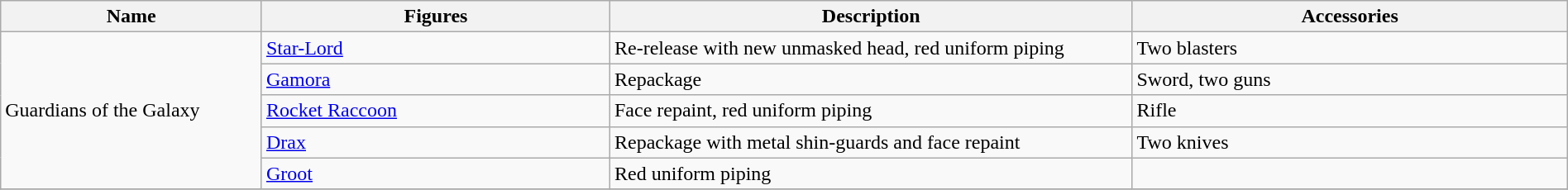<table class="wikitable" width="100%">
<tr>
<th width="15%">Name</th>
<th width="20%">Figures</th>
<th width="30%">Description</th>
<th width="25%">Accessories</th>
</tr>
<tr>
<td rowspan="5">Guardians of the Galaxy</td>
<td><a href='#'>Star-Lord</a></td>
<td>Re-release with new unmasked head, red uniform piping</td>
<td>Two blasters</td>
</tr>
<tr>
<td><a href='#'>Gamora</a></td>
<td>Repackage</td>
<td>Sword, two guns</td>
</tr>
<tr>
<td><a href='#'>Rocket Raccoon</a></td>
<td>Face repaint, red uniform piping</td>
<td>Rifle</td>
</tr>
<tr>
<td><a href='#'>Drax</a></td>
<td>Repackage with metal shin-guards and face repaint</td>
<td>Two knives</td>
</tr>
<tr>
<td><a href='#'>Groot</a></td>
<td>Red uniform piping</td>
<td></td>
</tr>
<tr>
</tr>
</table>
